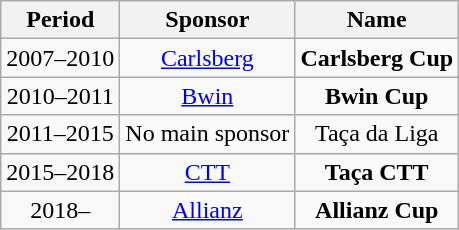<table class="wikitable" style="text-align:center">
<tr>
<th>Period</th>
<th>Sponsor</th>
<th>Name</th>
</tr>
<tr>
<td>2007–2010</td>
<td rowspan=1><a href='#'>Carlsberg</a></td>
<td><strong>Carlsberg Cup</strong></td>
</tr>
<tr>
<td>2010–2011</td>
<td rowspan=1><a href='#'>Bwin</a></td>
<td><strong>Bwin Cup</strong></td>
</tr>
<tr>
<td>2011–2015</td>
<td rowspan=1>No main sponsor</td>
<td>Taça da Liga</td>
</tr>
<tr>
<td>2015–2018</td>
<td><a href='#'>CTT</a></td>
<td><strong>Taça CTT</strong></td>
</tr>
<tr>
<td>2018–</td>
<td><a href='#'>Allianz</a></td>
<td><strong>Allianz Cup</strong></td>
</tr>
</table>
